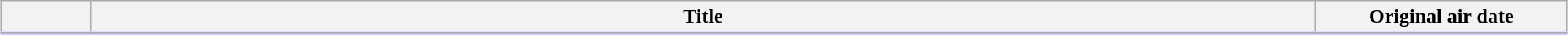<table class="wikitable" style="width:98%; margin:auto; background:#FFF;">
<tr style="border-bottom: 3px solid #CCF;">
<th style="width:4em;"></th>
<th>Title</th>
<th style="width:12em;">Original air date</th>
</tr>
<tr>
</tr>
</table>
